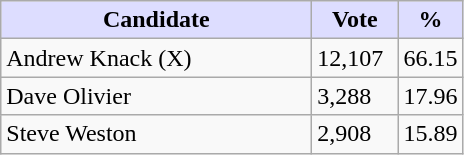<table class="wikitable">
<tr>
<th style="background:#ddf; width:200px;">Candidate</th>
<th style="background:#ddf; width:50px;">Vote</th>
<th style="background:#ddf; width:30px;">%</th>
</tr>
<tr>
<td>Andrew Knack (X)</td>
<td>12,107</td>
<td>66.15</td>
</tr>
<tr>
<td>Dave Olivier</td>
<td>3,288</td>
<td>17.96</td>
</tr>
<tr>
<td>Steve Weston</td>
<td>2,908</td>
<td>15.89</td>
</tr>
</table>
